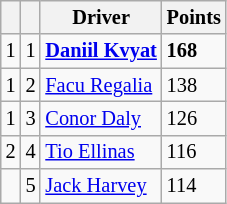<table class="wikitable" style="font-size: 85%;">
<tr>
<th></th>
<th></th>
<th>Driver</th>
<th>Points</th>
</tr>
<tr>
<td align="left"> 1</td>
<td align="center">1</td>
<td> <strong><a href='#'>Daniil Kvyat</a></strong></td>
<td><strong>168</strong></td>
</tr>
<tr>
<td align="left"> 1</td>
<td align="center">2</td>
<td> <a href='#'>Facu Regalia</a></td>
<td>138</td>
</tr>
<tr>
<td align="left"> 1</td>
<td align="center">3</td>
<td> <a href='#'>Conor Daly</a></td>
<td>126</td>
</tr>
<tr>
<td align="left"> 2</td>
<td align="center">4</td>
<td> <a href='#'>Tio Ellinas</a></td>
<td>116</td>
</tr>
<tr>
<td align="left"></td>
<td align="center">5</td>
<td> <a href='#'>Jack Harvey</a></td>
<td>114</td>
</tr>
</table>
